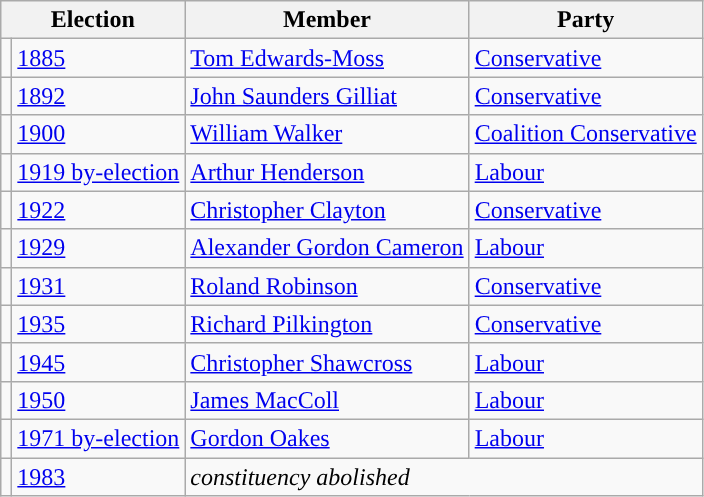<table class="wikitable">
<tr>
<th colspan="2">Election</th>
<th>Member</th>
<th>Party</th>
</tr>
<tr>
<td style="color:inherit;background-color: "></td>
<td><a href='#'>1885</a></td>
<td><a href='#'>Tom Edwards-Moss</a></td>
<td><a href='#'>Conservative</a></td>
</tr>
<tr>
<td style="color:inherit;background-color: "></td>
<td><a href='#'>1892</a></td>
<td><a href='#'>John Saunders Gilliat</a></td>
<td><a href='#'>Conservative</a></td>
</tr>
<tr>
<td style="color:inherit;background-color: "></td>
<td><a href='#'>1900</a></td>
<td><a href='#'>William Walker</a></td>
<td><a href='#'>Coalition Conservative</a></td>
</tr>
<tr>
<td style="color:inherit;background-color: "></td>
<td><a href='#'>1919 by-election</a></td>
<td><a href='#'>Arthur Henderson</a></td>
<td><a href='#'>Labour</a></td>
</tr>
<tr>
<td style="color:inherit;background-color: "></td>
<td><a href='#'>1922</a></td>
<td><a href='#'>Christopher Clayton</a></td>
<td><a href='#'>Conservative</a></td>
</tr>
<tr>
<td style="color:inherit;background-color: "></td>
<td><a href='#'>1929</a></td>
<td><a href='#'>Alexander Gordon Cameron</a></td>
<td><a href='#'>Labour</a></td>
</tr>
<tr>
<td style="color:inherit;background-color: "></td>
<td><a href='#'>1931</a></td>
<td><a href='#'>Roland Robinson</a></td>
<td><a href='#'>Conservative</a></td>
</tr>
<tr>
<td style="color:inherit;background-color: "></td>
<td><a href='#'>1935</a></td>
<td><a href='#'>Richard Pilkington</a></td>
<td><a href='#'>Conservative</a></td>
</tr>
<tr>
<td style="color:inherit;background-color: "></td>
<td><a href='#'>1945</a></td>
<td><a href='#'>Christopher Shawcross</a></td>
<td><a href='#'>Labour</a></td>
</tr>
<tr>
<td style="color:inherit;background-color: "></td>
<td><a href='#'>1950</a></td>
<td><a href='#'>James MacColl</a></td>
<td><a href='#'>Labour</a></td>
</tr>
<tr>
<td style="color:inherit;background-color: "></td>
<td><a href='#'>1971 by-election</a></td>
<td><a href='#'>Gordon Oakes</a></td>
<td><a href='#'>Labour</a></td>
</tr>
<tr>
<td></td>
<td><a href='#'>1983</a></td>
<td colspan="2"><em>constituency abolished</em></td>
</tr>
</table>
